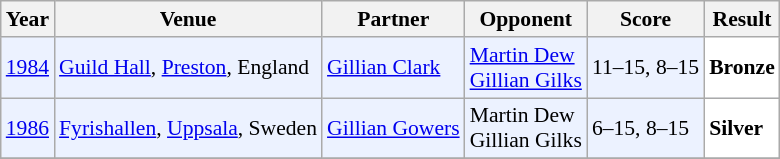<table class="sortable wikitable" style="font-size: 90%;">
<tr>
<th>Year</th>
<th>Venue</th>
<th>Partner</th>
<th>Opponent</th>
<th>Score</th>
<th>Result</th>
</tr>
<tr style="background:#ECF2FF">
<td align="center"><a href='#'>1984</a></td>
<td align="left"><a href='#'>Guild Hall</a>, <a href='#'>Preston</a>, England</td>
<td align="left"> <a href='#'>Gillian Clark</a></td>
<td align="left"> <a href='#'>Martin Dew</a><br> <a href='#'>Gillian Gilks</a></td>
<td align="left">11–15, 8–15</td>
<td style="text-align:left; background:white"> <strong>Bronze</strong></td>
</tr>
<tr style="background:#ECF2FF">
<td align="center"><a href='#'>1986</a></td>
<td align="left"><a href='#'>Fyrishallen</a>, <a href='#'>Uppsala</a>, Sweden</td>
<td align="left"> <a href='#'>Gillian Gowers</a></td>
<td align="left"> Martin Dew<br> Gillian Gilks</td>
<td align="left">6–15, 8–15</td>
<td style="text-align:left; background:white"> <strong>Silver</strong></td>
</tr>
<tr style="background:#ECF2FF">
</tr>
</table>
